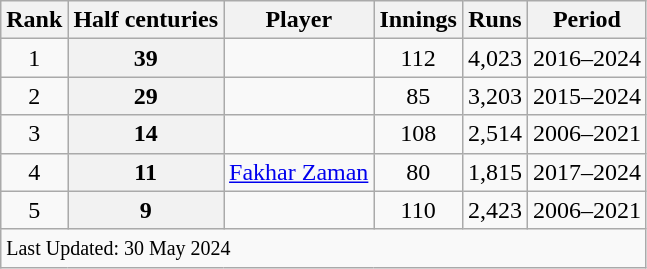<table class="wikitable plainrowheaders sortable">
<tr>
<th scope=col>Rank</th>
<th scope=col>Half centuries</th>
<th scope=col>Player</th>
<th scope=col>Innings</th>
<th scope=col>Runs</th>
<th scope=col>Period</th>
</tr>
<tr>
<td align=center>1</td>
<th scope=row style=text-align:center;><strong>39</strong></th>
<td></td>
<td align=center>112</td>
<td align="center">4,023</td>
<td>2016–2024</td>
</tr>
<tr>
<td align=center>2</td>
<th scope=row style=text-align:center;><strong>29</strong></th>
<td></td>
<td align=center>85</td>
<td align="center">3,203</td>
<td>2015–2024</td>
</tr>
<tr>
<td align=center>3</td>
<th scope=row style=text-align:center;><strong>14</strong></th>
<td></td>
<td align=center>108</td>
<td align=center>2,514</td>
<td>2006–2021</td>
</tr>
<tr>
<td align=center>4</td>
<th scope=row style=text-align:center;><strong>11</strong></th>
<td><a href='#'>Fakhar Zaman</a></td>
<td align=center>80</td>
<td align=center>1,815</td>
<td>2017–2024</td>
</tr>
<tr>
<td align=center>5</td>
<th scope=row style=text-align:center;><strong>9</strong></th>
<td></td>
<td align=center>110</td>
<td align=center>2,423</td>
<td>2006–2021</td>
</tr>
<tr class=sortbottom>
<td colspan=6><small>Last Updated: 30 May 2024</small></td>
</tr>
</table>
